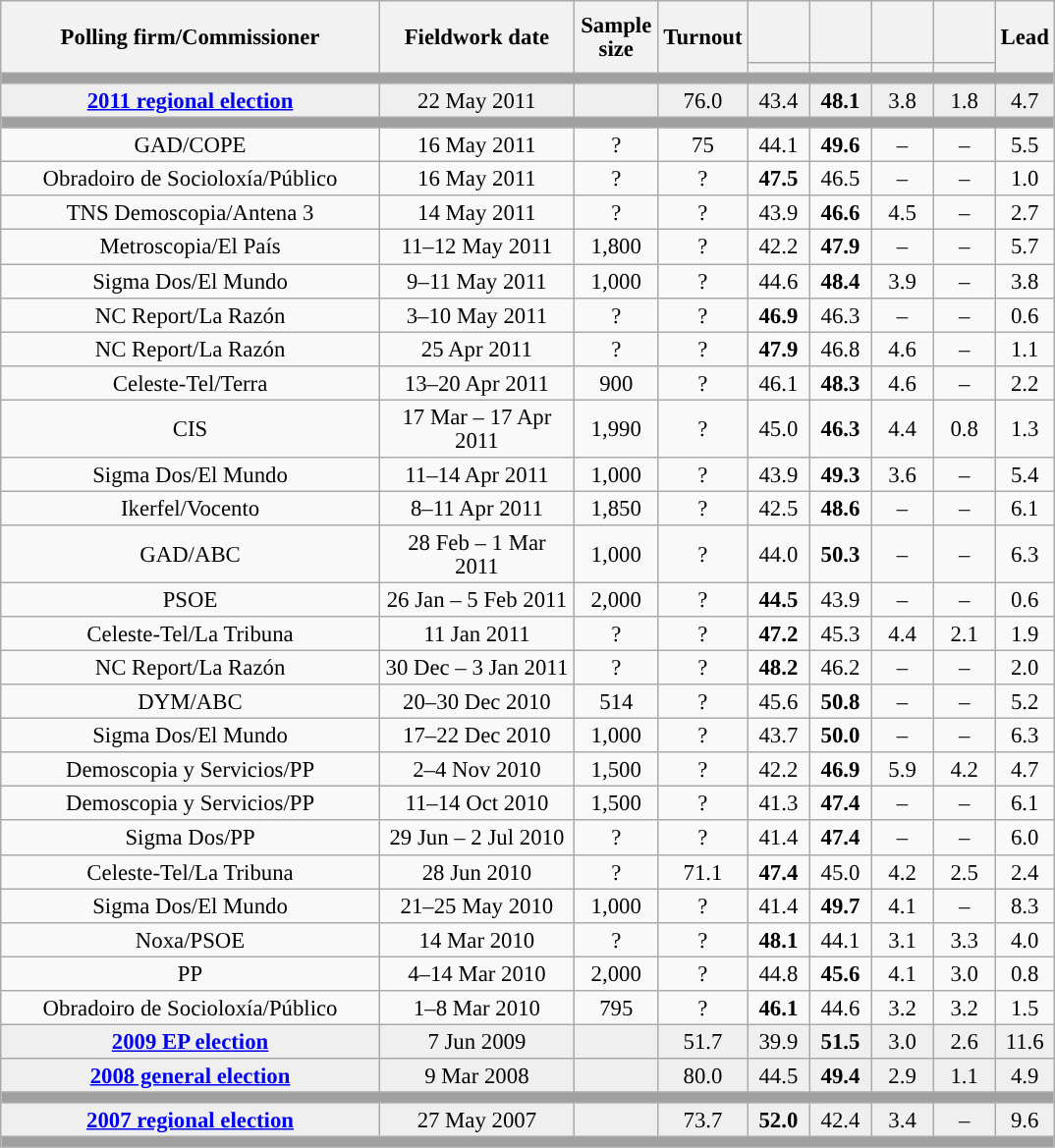<table class="wikitable collapsible collapsed" style="text-align:center; font-size:95%; line-height:16px;">
<tr style="height:42px;">
<th style="width:250px;" rowspan="2">Polling firm/Commissioner</th>
<th style="width:125px;" rowspan="2">Fieldwork date</th>
<th style="width:50px;" rowspan="2">Sample size</th>
<th style="width:45px;" rowspan="2">Turnout</th>
<th style="width:35px;"></th>
<th style="width:35px;"></th>
<th style="width:35px;"></th>
<th style="width:35px;"></th>
<th style="width:30px;" rowspan="2">Lead</th>
</tr>
<tr>
<th style="color:inherit;background:"></th>
<th style="color:inherit;background:"></th>
<th style="color:inherit;background:"></th>
<th style="color:inherit;background:"></th>
</tr>
<tr>
<td colspan="9" style="background:#A0A0A0"></td>
</tr>
<tr style="background:#EFEFEF;">
<td><strong><a href='#'>2011 regional election</a></strong></td>
<td>22 May 2011</td>
<td></td>
<td>76.0</td>
<td>43.4<br></td>
<td><strong>48.1</strong><br></td>
<td>3.8<br></td>
<td>1.8<br></td>
<td style="background:">4.7</td>
</tr>
<tr>
<td colspan="9" style="background:#A0A0A0"></td>
</tr>
<tr>
<td>GAD/COPE</td>
<td>16 May 2011</td>
<td>?</td>
<td>75</td>
<td>44.1<br></td>
<td><strong>49.6</strong><br></td>
<td>–</td>
<td>–</td>
<td style="background:">5.5</td>
</tr>
<tr>
<td>Obradoiro de Socioloxía/Público</td>
<td>16 May 2011</td>
<td>?</td>
<td>?</td>
<td><strong>47.5</strong><br></td>
<td>46.5<br></td>
<td>–</td>
<td>–</td>
<td style="background:">1.0</td>
</tr>
<tr>
<td>TNS Demoscopia/Antena 3</td>
<td>14 May 2011</td>
<td>?</td>
<td>?</td>
<td>43.9<br></td>
<td><strong>46.6</strong><br></td>
<td>4.5<br></td>
<td>–</td>
<td style="background:">2.7</td>
</tr>
<tr>
<td>Metroscopia/El País</td>
<td>11–12 May 2011</td>
<td>1,800</td>
<td>?</td>
<td>42.2<br></td>
<td><strong>47.9</strong><br></td>
<td>–</td>
<td>–</td>
<td style="background:">5.7</td>
</tr>
<tr>
<td>Sigma Dos/El Mundo</td>
<td>9–11 May 2011</td>
<td>1,000</td>
<td>?</td>
<td>44.6<br></td>
<td><strong>48.4</strong><br></td>
<td>3.9<br></td>
<td>–</td>
<td style="background:">3.8</td>
</tr>
<tr>
<td>NC Report/La Razón</td>
<td>3–10 May 2011</td>
<td>?</td>
<td>?</td>
<td><strong>46.9</strong><br></td>
<td>46.3<br></td>
<td>–</td>
<td>–</td>
<td style="background:">0.6</td>
</tr>
<tr>
<td>NC Report/La Razón</td>
<td>25 Apr 2011</td>
<td>?</td>
<td>?</td>
<td><strong>47.9</strong><br></td>
<td>46.8<br></td>
<td>4.6<br></td>
<td>–</td>
<td style="background:">1.1</td>
</tr>
<tr>
<td>Celeste-Tel/Terra</td>
<td>13–20 Apr 2011</td>
<td>900</td>
<td>?</td>
<td>46.1<br></td>
<td><strong>48.3</strong><br></td>
<td>4.6<br></td>
<td>–</td>
<td style="background:">2.2</td>
</tr>
<tr>
<td>CIS</td>
<td>17 Mar – 17 Apr 2011</td>
<td>1,990</td>
<td>?</td>
<td>45.0<br></td>
<td><strong>46.3</strong><br></td>
<td>4.4<br></td>
<td>0.8<br></td>
<td style="background:">1.3</td>
</tr>
<tr>
<td>Sigma Dos/El Mundo</td>
<td>11–14 Apr 2011</td>
<td>1,000</td>
<td>?</td>
<td>43.9<br></td>
<td><strong>49.3</strong><br></td>
<td>3.6<br></td>
<td>–</td>
<td style="background:">5.4</td>
</tr>
<tr>
<td>Ikerfel/Vocento</td>
<td>8–11 Apr 2011</td>
<td>1,850</td>
<td>?</td>
<td>42.5<br></td>
<td><strong>48.6</strong><br></td>
<td>–</td>
<td>–</td>
<td style="background:">6.1</td>
</tr>
<tr>
<td>GAD/ABC</td>
<td>28 Feb – 1 Mar 2011</td>
<td>1,000</td>
<td>?</td>
<td>44.0<br></td>
<td><strong>50.3</strong><br></td>
<td>–</td>
<td>–</td>
<td style="background:">6.3</td>
</tr>
<tr>
<td>PSOE</td>
<td>26 Jan – 5 Feb 2011</td>
<td>2,000</td>
<td>?</td>
<td><strong>44.5</strong><br></td>
<td>43.9<br></td>
<td>–</td>
<td>–</td>
<td style="background:">0.6</td>
</tr>
<tr>
<td>Celeste-Tel/La Tribuna</td>
<td>11 Jan 2011</td>
<td>?</td>
<td>?</td>
<td><strong>47.2</strong><br></td>
<td>45.3<br></td>
<td>4.4<br></td>
<td>2.1<br></td>
<td style="background:">1.9</td>
</tr>
<tr>
<td>NC Report/La Razón</td>
<td>30 Dec – 3 Jan 2011</td>
<td>?</td>
<td>?</td>
<td><strong>48.2</strong><br></td>
<td>46.2<br></td>
<td>–</td>
<td>–</td>
<td style="background:">2.0</td>
</tr>
<tr>
<td>DYM/ABC</td>
<td>20–30 Dec 2010</td>
<td>514</td>
<td>?</td>
<td>45.6<br></td>
<td><strong>50.8</strong><br></td>
<td>–</td>
<td>–</td>
<td style="background:">5.2</td>
</tr>
<tr>
<td>Sigma Dos/El Mundo</td>
<td>17–22 Dec 2010</td>
<td>1,000</td>
<td>?</td>
<td>43.7<br></td>
<td><strong>50.0</strong><br></td>
<td>–</td>
<td>–</td>
<td style="background:">6.3</td>
</tr>
<tr>
<td>Demoscopia y Servicios/PP</td>
<td>2–4 Nov 2010</td>
<td>1,500</td>
<td>?</td>
<td>42.2<br></td>
<td><strong>46.9</strong><br></td>
<td>5.9<br></td>
<td>4.2<br></td>
<td style="background:">4.7</td>
</tr>
<tr>
<td>Demoscopia y Servicios/PP</td>
<td>11–14 Oct 2010</td>
<td>1,500</td>
<td>?</td>
<td>41.3<br></td>
<td><strong>47.4</strong><br></td>
<td>–</td>
<td>–</td>
<td style="background:">6.1</td>
</tr>
<tr>
<td>Sigma Dos/PP</td>
<td>29 Jun – 2 Jul 2010</td>
<td>?</td>
<td>?</td>
<td>41.4<br></td>
<td><strong>47.4</strong><br></td>
<td>–</td>
<td>–</td>
<td style="background:">6.0</td>
</tr>
<tr>
<td>Celeste-Tel/La Tribuna</td>
<td>28 Jun 2010</td>
<td>?</td>
<td>71.1</td>
<td><strong>47.4</strong><br></td>
<td>45.0<br></td>
<td>4.2<br></td>
<td>2.5<br></td>
<td style="background:">2.4</td>
</tr>
<tr>
<td>Sigma Dos/El Mundo</td>
<td>21–25 May 2010</td>
<td>1,000</td>
<td>?</td>
<td>41.4<br></td>
<td><strong>49.7</strong><br></td>
<td>4.1<br></td>
<td>–</td>
<td style="background:">8.3</td>
</tr>
<tr>
<td>Noxa/PSOE</td>
<td>14 Mar 2010</td>
<td>?</td>
<td>?</td>
<td><strong>48.1</strong><br></td>
<td>44.1<br></td>
<td>3.1<br></td>
<td>3.3<br></td>
<td style="background:">4.0</td>
</tr>
<tr>
<td>PP</td>
<td>4–14 Mar 2010</td>
<td>2,000</td>
<td>?</td>
<td>44.8<br></td>
<td><strong>45.6</strong><br></td>
<td>4.1<br></td>
<td>3.0<br></td>
<td style="background:">0.8</td>
</tr>
<tr>
<td>Obradoiro de Socioloxía/Público</td>
<td>1–8 Mar 2010</td>
<td>795</td>
<td>?</td>
<td><strong>46.1</strong><br></td>
<td>44.6<br></td>
<td>3.2<br></td>
<td>3.2<br></td>
<td style="background:">1.5</td>
</tr>
<tr style="background:#EFEFEF;">
<td><strong><a href='#'>2009 EP election</a></strong></td>
<td>7 Jun 2009</td>
<td></td>
<td>51.7</td>
<td>39.9<br></td>
<td><strong>51.5</strong><br></td>
<td>3.0<br></td>
<td>2.6<br></td>
<td style="background:">11.6</td>
</tr>
<tr style="background:#EFEFEF;">
<td><strong><a href='#'>2008 general election</a></strong></td>
<td>9 Mar 2008</td>
<td></td>
<td>80.0</td>
<td>44.5<br></td>
<td><strong>49.4</strong><br></td>
<td>2.9<br></td>
<td>1.1<br></td>
<td style="background:">4.9</td>
</tr>
<tr>
<td colspan="9" style="background:#A0A0A0"></td>
</tr>
<tr style="background:#EFEFEF;">
<td><strong><a href='#'>2007 regional election</a></strong></td>
<td>27 May 2007</td>
<td></td>
<td>73.7</td>
<td><strong>52.0</strong><br></td>
<td>42.4<br></td>
<td>3.4<br></td>
<td>–</td>
<td style="background:">9.6</td>
</tr>
<tr>
<td colspan="9" style="background:#A0A0A0"></td>
</tr>
</table>
